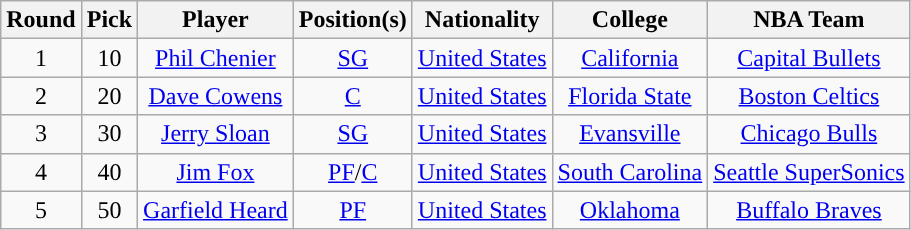<table class="wikitable sortable sortable">
<tr>
<th>Round</th>
<th>Pick</th>
<th>Player</th>
<th>Position(s)</th>
<th>Nationality</th>
<th>College</th>
<th>NBA Team</th>
</tr>
<tr style="text-align: center">
<td>1</td>
<td>10</td>
<td><a href='#'>Phil Chenier</a></td>
<td><a href='#'>SG</a></td>
<td> <a href='#'>United States</a></td>
<td><a href='#'>California</a></td>
<td><a href='#'>Capital Bullets</a></td>
</tr>
<tr style="text-align: center">
<td>2</td>
<td>20</td>
<td><a href='#'>Dave Cowens</a></td>
<td><a href='#'>C</a></td>
<td> <a href='#'>United States</a></td>
<td><a href='#'>Florida State</a></td>
<td><a href='#'>Boston Celtics</a></td>
</tr>
<tr style="text-align: center">
<td>3</td>
<td>30</td>
<td><a href='#'>Jerry Sloan</a></td>
<td><a href='#'>SG</a></td>
<td> <a href='#'>United States</a></td>
<td><a href='#'>Evansville</a></td>
<td><a href='#'>Chicago Bulls</a></td>
</tr>
<tr style="text-align: center">
<td>4</td>
<td>40</td>
<td><a href='#'>Jim Fox</a></td>
<td><a href='#'>PF</a>/<a href='#'>C</a></td>
<td> <a href='#'>United States</a></td>
<td><a href='#'>South Carolina</a></td>
<td><a href='#'>Seattle SuperSonics</a></td>
</tr>
<tr style="text-align: center">
<td>5</td>
<td>50</td>
<td><a href='#'>Garfield Heard</a></td>
<td><a href='#'>PF</a></td>
<td> <a href='#'>United States</a></td>
<td><a href='#'>Oklahoma</a></td>
<td><a href='#'>Buffalo Braves</a></td>
</tr>
</table>
